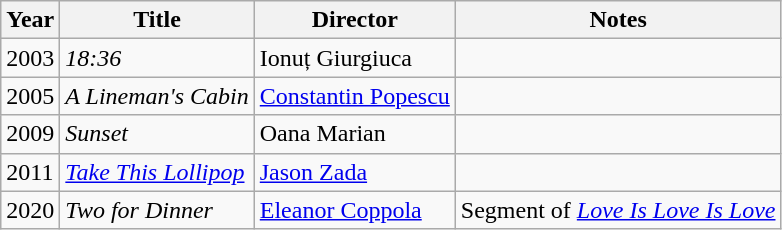<table class="wikitable">
<tr>
<th>Year</th>
<th>Title</th>
<th>Director</th>
<th>Notes</th>
</tr>
<tr>
<td>2003</td>
<td><em>18:36</em></td>
<td>Ionuț Giurgiuca</td>
<td></td>
</tr>
<tr>
<td>2005</td>
<td><em>A Lineman's Cabin</em></td>
<td><a href='#'>Constantin Popescu</a></td>
<td></td>
</tr>
<tr>
<td>2009</td>
<td><em>Sunset</em></td>
<td>Oana Marian</td>
<td></td>
</tr>
<tr>
<td>2011</td>
<td><em><a href='#'>Take This Lollipop</a></em></td>
<td><a href='#'>Jason Zada</a></td>
<td></td>
</tr>
<tr>
<td>2020</td>
<td><em>Two for Dinner</em></td>
<td><a href='#'>Eleanor Coppola</a></td>
<td>Segment of <em><a href='#'>Love Is Love Is Love</a></em></td>
</tr>
</table>
